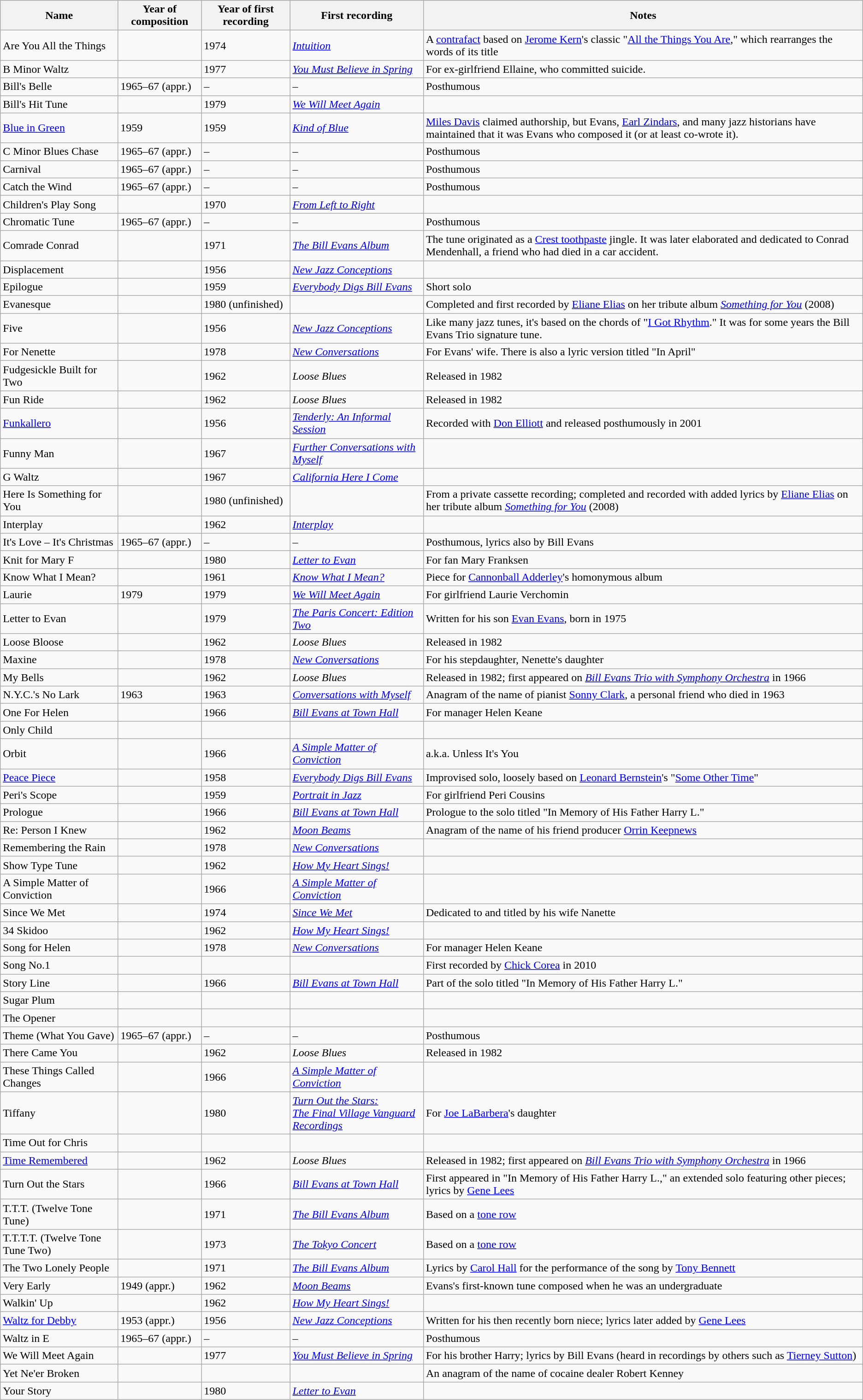<table class="wikitable sortable">
<tr>
<th scope="col">Name</th>
<th scope="col">Year of composition</th>
<th scope="col">Year of first recording</th>
<th scope="col">First recording</th>
<th scope="col">Notes</th>
</tr>
<tr>
<td>Are You All the Things</td>
<td></td>
<td>1974</td>
<td><em><a href='#'>Intuition</a></em></td>
<td>A <a href='#'>contrafact</a> based on <a href='#'>Jerome Kern</a>'s classic "<a href='#'>All the Things You Are</a>," which rearranges the words of its title</td>
</tr>
<tr>
<td>B Minor Waltz</td>
<td></td>
<td>1977</td>
<td><em><a href='#'>You Must Believe in Spring</a></em></td>
<td>For ex-girlfriend Ellaine, who committed suicide.</td>
</tr>
<tr>
<td>Bill's Belle</td>
<td>1965–67 (appr.)</td>
<td>–</td>
<td>–</td>
<td>Posthumous</td>
</tr>
<tr>
<td>Bill's Hit Tune</td>
<td></td>
<td>1979</td>
<td><em><a href='#'>We Will Meet Again</a></em></td>
<td></td>
</tr>
<tr>
<td><a href='#'>Blue in Green</a></td>
<td>1959</td>
<td>1959</td>
<td><em><a href='#'>Kind of Blue</a></em></td>
<td><a href='#'>Miles Davis</a> claimed authorship, but Evans, <a href='#'>Earl Zindars</a>, and many jazz historians have maintained that it was Evans who composed it (or at least co-wrote it).</td>
</tr>
<tr>
<td>C Minor Blues Chase</td>
<td>1965–67 (appr.)</td>
<td>–</td>
<td>–</td>
<td>Posthumous</td>
</tr>
<tr>
<td>Carnival</td>
<td>1965–67 (appr.)</td>
<td>–</td>
<td>–</td>
<td>Posthumous</td>
</tr>
<tr>
<td>Catch the Wind</td>
<td>1965–67 (appr.)</td>
<td>–</td>
<td>–</td>
<td>Posthumous</td>
</tr>
<tr>
<td>Children's Play Song</td>
<td></td>
<td>1970</td>
<td><em><a href='#'>From Left to Right</a></em></td>
<td></td>
</tr>
<tr>
<td>Chromatic Tune</td>
<td>1965–67 (appr.)</td>
<td>–</td>
<td>–</td>
<td>Posthumous</td>
</tr>
<tr>
<td>Comrade Conrad</td>
<td></td>
<td>1971</td>
<td><em><a href='#'>The Bill Evans Album</a></em></td>
<td>The tune originated as a <a href='#'>Crest toothpaste</a> jingle. It was later elaborated and dedicated to Conrad Mendenhall, a friend who had died in a car accident.</td>
</tr>
<tr>
<td>Displacement</td>
<td></td>
<td>1956</td>
<td><em><a href='#'>New Jazz Conceptions</a></em></td>
<td></td>
</tr>
<tr>
<td>Epilogue</td>
<td></td>
<td>1959</td>
<td><em><a href='#'>Everybody Digs Bill Evans</a></em></td>
<td>Short solo</td>
</tr>
<tr>
<td>Evanesque</td>
<td></td>
<td>1980 (unfinished)</td>
<td></td>
<td>Completed and first recorded by <a href='#'>Eliane Elias</a> on her tribute album <em><a href='#'>Something for You</a></em> (2008)</td>
</tr>
<tr>
<td>Five</td>
<td></td>
<td>1956</td>
<td><em><a href='#'>New Jazz Conceptions</a></em></td>
<td>Like many jazz tunes, it's based on the chords of "<a href='#'>I Got Rhythm</a>." It was for some years the Bill Evans Trio signature tune.</td>
</tr>
<tr>
<td>For Nenette</td>
<td></td>
<td>1978</td>
<td><em><a href='#'>New Conversations</a></em></td>
<td>For Evans' wife. There is also a lyric version titled "In April"</td>
</tr>
<tr>
<td>Fudgesickle Built for Two</td>
<td></td>
<td>1962</td>
<td><em>Loose Blues</em></td>
<td>Released in 1982</td>
</tr>
<tr>
<td>Fun Ride</td>
<td></td>
<td>1962</td>
<td><em>Loose Blues</em></td>
<td>Released in 1982</td>
</tr>
<tr>
<td><a href='#'>Funkallero</a></td>
<td></td>
<td>1956</td>
<td><em><a href='#'>Tenderly: An Informal Session</a></em></td>
<td>Recorded with <a href='#'>Don Elliott</a> and released posthumously in 2001</td>
</tr>
<tr>
<td>Funny Man</td>
<td></td>
<td>1967</td>
<td><em><a href='#'>Further Conversations with Myself</a></em></td>
<td></td>
</tr>
<tr>
<td>G Waltz</td>
<td></td>
<td>1967</td>
<td><em><a href='#'>California Here I Come</a></em></td>
<td></td>
</tr>
<tr>
<td>Here Is Something for You</td>
<td></td>
<td>1980 (unfinished)</td>
<td></td>
<td>From a private cassette recording; completed and recorded with added lyrics by <a href='#'>Eliane Elias</a> on her tribute album <em><a href='#'>Something for You</a></em> (2008)</td>
</tr>
<tr>
<td>Interplay</td>
<td></td>
<td>1962</td>
<td><em><a href='#'>Interplay</a></em></td>
<td></td>
</tr>
<tr>
<td>It's Love – It's Christmas</td>
<td>1965–67 (appr.)</td>
<td>–</td>
<td>–</td>
<td>Posthumous, lyrics also by Bill Evans</td>
</tr>
<tr>
<td>Knit for Mary F</td>
<td></td>
<td>1980</td>
<td><em><a href='#'>Letter to Evan</a></em></td>
<td>For fan Mary Franksen</td>
</tr>
<tr>
<td>Know What I Mean?</td>
<td></td>
<td>1961</td>
<td><em><a href='#'>Know What I Mean?</a></em></td>
<td>Piece for <a href='#'>Cannonball Adderley</a>'s homonymous album</td>
</tr>
<tr>
<td>Laurie</td>
<td>1979</td>
<td>1979</td>
<td><em><a href='#'>We Will Meet Again</a></em></td>
<td>For girlfriend Laurie Verchomin</td>
</tr>
<tr>
<td>Letter to Evan</td>
<td></td>
<td>1979</td>
<td><em><a href='#'>The Paris Concert: Edition Two</a></em></td>
<td>Written for his son <a href='#'>Evan Evans</a>, born in 1975</td>
</tr>
<tr>
<td>Loose Bloose</td>
<td></td>
<td>1962</td>
<td><em>Loose Blues</em></td>
<td>Released in 1982</td>
</tr>
<tr>
<td>Maxine</td>
<td></td>
<td>1978</td>
<td><em><a href='#'>New Conversations</a></em></td>
<td>For his stepdaughter, Nenette's daughter</td>
</tr>
<tr>
<td>My Bells</td>
<td></td>
<td>1962</td>
<td><em>Loose Blues</em></td>
<td>Released in 1982; first appeared on <em><a href='#'>Bill Evans Trio with Symphony Orchestra</a></em> in 1966</td>
</tr>
<tr>
<td>N.Y.C.'s No Lark</td>
<td>1963</td>
<td>1963</td>
<td><em><a href='#'>Conversations with Myself</a></em></td>
<td>Anagram of the name of pianist <a href='#'>Sonny Clark</a>, a personal friend who died in 1963</td>
</tr>
<tr>
<td>One For Helen</td>
<td></td>
<td>1966</td>
<td><em><a href='#'>Bill Evans at Town Hall</a></em></td>
<td>For manager Helen Keane</td>
</tr>
<tr>
<td>Only Child</td>
<td></td>
<td></td>
<td></td>
<td></td>
</tr>
<tr>
<td>Orbit</td>
<td></td>
<td>1966</td>
<td><em><a href='#'>A Simple Matter of Conviction</a></em></td>
<td>a.k.a. Unless It's You</td>
</tr>
<tr>
<td><a href='#'>Peace Piece</a></td>
<td></td>
<td>1958</td>
<td><em><a href='#'>Everybody Digs Bill Evans</a></em></td>
<td>Improvised solo, loosely based on <a href='#'>Leonard Bernstein</a>'s "<a href='#'>Some Other Time</a>"</td>
</tr>
<tr>
<td>Peri's Scope</td>
<td></td>
<td>1959</td>
<td><em><a href='#'>Portrait in Jazz</a></em></td>
<td>For girlfriend Peri Cousins</td>
</tr>
<tr>
<td>Prologue</td>
<td></td>
<td>1966</td>
<td><em><a href='#'>Bill Evans at Town Hall</a></em></td>
<td>Prologue to the solo titled "In Memory of His Father Harry L."</td>
</tr>
<tr>
<td>Re: Person I Knew</td>
<td></td>
<td>1962</td>
<td><em><a href='#'>Moon Beams</a></em></td>
<td>Anagram of the name of his friend producer <a href='#'>Orrin Keepnews</a></td>
</tr>
<tr>
<td>Remembering the Rain</td>
<td></td>
<td>1978</td>
<td><em><a href='#'>New Conversations</a></em></td>
<td></td>
</tr>
<tr>
<td>Show Type Tune</td>
<td></td>
<td>1962</td>
<td><em><a href='#'>How My Heart Sings!</a></em></td>
<td></td>
</tr>
<tr>
<td>A Simple Matter of Conviction</td>
<td></td>
<td>1966</td>
<td><em><a href='#'>A Simple Matter of Conviction</a></em></td>
<td></td>
</tr>
<tr>
<td>Since We Met</td>
<td></td>
<td>1974</td>
<td><em><a href='#'>Since We Met</a></em></td>
<td>Dedicated to and titled by his wife Nanette</td>
</tr>
<tr>
<td>34 Skidoo</td>
<td></td>
<td>1962</td>
<td><em><a href='#'>How My Heart Sings!</a></em></td>
<td></td>
</tr>
<tr>
<td>Song for Helen</td>
<td></td>
<td>1978</td>
<td><em><a href='#'>New Conversations</a></em></td>
<td>For manager Helen Keane</td>
</tr>
<tr>
<td>Song No.1</td>
<td></td>
<td></td>
<td></td>
<td>First recorded by <a href='#'>Chick Corea</a> in 2010</td>
</tr>
<tr>
<td>Story Line</td>
<td></td>
<td>1966</td>
<td><em><a href='#'>Bill Evans at Town Hall</a></em></td>
<td>Part of the solo titled "In Memory of His Father Harry L."</td>
</tr>
<tr>
<td>Sugar Plum</td>
<td></td>
<td></td>
<td></td>
<td></td>
</tr>
<tr>
<td>The Opener</td>
<td></td>
<td></td>
<td></td>
<td></td>
</tr>
<tr>
<td>Theme (What You Gave)</td>
<td>1965–67 (appr.)</td>
<td>–</td>
<td>–</td>
<td>Posthumous</td>
</tr>
<tr>
<td>There Came You</td>
<td></td>
<td>1962</td>
<td><em>Loose Blues</em></td>
<td>Released in 1982</td>
</tr>
<tr>
<td>These Things Called Changes</td>
<td></td>
<td>1966</td>
<td><em><a href='#'>A Simple Matter of Conviction</a></em></td>
<td></td>
</tr>
<tr>
<td>Tiffany</td>
<td></td>
<td>1980</td>
<td><em><a href='#'>Turn Out the Stars:<br>The Final Village Vanguard Recordings</a></em></td>
<td>For <a href='#'>Joe LaBarbera</a>'s daughter</td>
</tr>
<tr>
<td>Time Out for Chris</td>
<td></td>
<td></td>
<td></td>
<td></td>
</tr>
<tr>
<td><a href='#'>Time Remembered</a></td>
<td></td>
<td>1962</td>
<td><em>Loose Blues</em></td>
<td>Released in 1982; first appeared on <em><a href='#'>Bill Evans Trio with Symphony Orchestra</a></em> in 1966</td>
</tr>
<tr>
<td>Turn Out the Stars</td>
<td></td>
<td>1966</td>
<td><em><a href='#'>Bill Evans at Town Hall</a></em></td>
<td>First appeared in "In Memory of His Father Harry L.," an extended solo featuring other pieces; lyrics by <a href='#'>Gene Lees</a></td>
</tr>
<tr>
<td>T.T.T. (Twelve Tone Tune)</td>
<td></td>
<td>1971</td>
<td><em><a href='#'>The Bill Evans Album</a></em></td>
<td>Based on a <a href='#'>tone row</a></td>
</tr>
<tr>
<td>T.T.T.T. (Twelve Tone Tune Two)</td>
<td></td>
<td>1973</td>
<td><em><a href='#'>The Tokyo Concert</a></em></td>
<td>Based on a <a href='#'>tone row</a></td>
</tr>
<tr>
<td>The Two Lonely People</td>
<td></td>
<td>1971</td>
<td><em><a href='#'>The Bill Evans Album</a></em></td>
<td>Lyrics by <a href='#'>Carol Hall</a> for the performance of the song by <a href='#'>Tony Bennett</a></td>
</tr>
<tr>
<td>Very Early</td>
<td>1949 (appr.)</td>
<td>1962</td>
<td><em><a href='#'>Moon Beams</a></em></td>
<td>Evans's first-known tune composed when he was an undergraduate</td>
</tr>
<tr>
<td>Walkin' Up</td>
<td></td>
<td>1962</td>
<td><em><a href='#'>How My Heart Sings!</a></em></td>
<td></td>
</tr>
<tr>
<td><a href='#'>Waltz for Debby</a></td>
<td>1953 (appr.)</td>
<td>1956</td>
<td><em><a href='#'>New Jazz Conceptions</a></em></td>
<td>Written for his then recently born niece; lyrics later added by <a href='#'>Gene Lees</a></td>
</tr>
<tr>
<td>Waltz in E</td>
<td>1965–67 (appr.)</td>
<td>–</td>
<td>–</td>
<td>Posthumous</td>
</tr>
<tr>
<td>We Will Meet Again</td>
<td></td>
<td>1977</td>
<td><em><a href='#'>You Must Believe in Spring</a></em></td>
<td>For his brother Harry; lyrics by Bill Evans (heard in recordings by others such as <a href='#'>Tierney Sutton</a>)</td>
</tr>
<tr>
<td>Yet Ne'er Broken</td>
<td></td>
<td></td>
<td></td>
<td>An anagram of the name of cocaine dealer Robert Kenney</td>
</tr>
<tr>
<td>Your Story</td>
<td></td>
<td>1980</td>
<td><em><a href='#'>Letter to Evan</a></em></td>
<td></td>
</tr>
</table>
